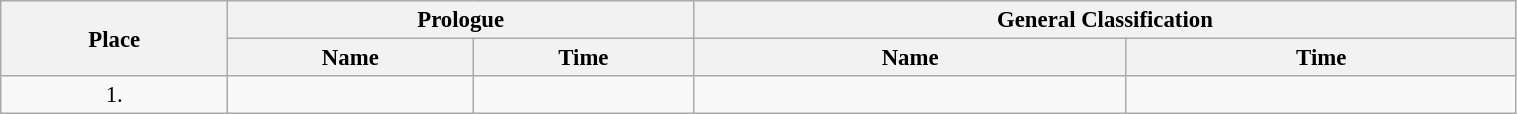<table class="wikitable"  style="font-size:95%; width:80%;">
<tr>
<th rowspan="2">Place</th>
<th colspan="2">Prologue</th>
<th colspan="2">General Classification</th>
</tr>
<tr>
<th>Name</th>
<th>Time</th>
<th>Name</th>
<th>Time</th>
</tr>
<tr>
<td style="text-align:center;">1.</td>
<td></td>
<td></td>
<td></td>
<td></td>
</tr>
</table>
